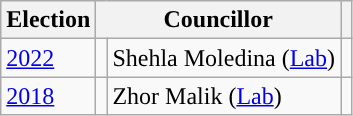<table class="wikitable">
<tr>
<th>Election</th>
<th colspan="2">Councillor</th>
<th colspan="1"></th>
</tr>
<tr>
<td><a href='#'>2022</a></td>
<td style="background-color: "></td>
<td>Shehla Moledina (<a href='#'>Lab</a>)</td>
<td></td>
</tr>
<tr>
<td><a href='#'>2018</a></td>
<td style="background-color: "></td>
<td>Zhor Malik (<a href='#'>Lab</a>)</td>
<td></td>
</tr>
</table>
